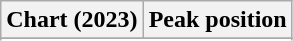<table class="wikitable plainrowheaders" style="text-align:center">
<tr>
<th scope="col">Chart (2023)</th>
<th scope="col">Peak position</th>
</tr>
<tr>
</tr>
<tr>
</tr>
</table>
